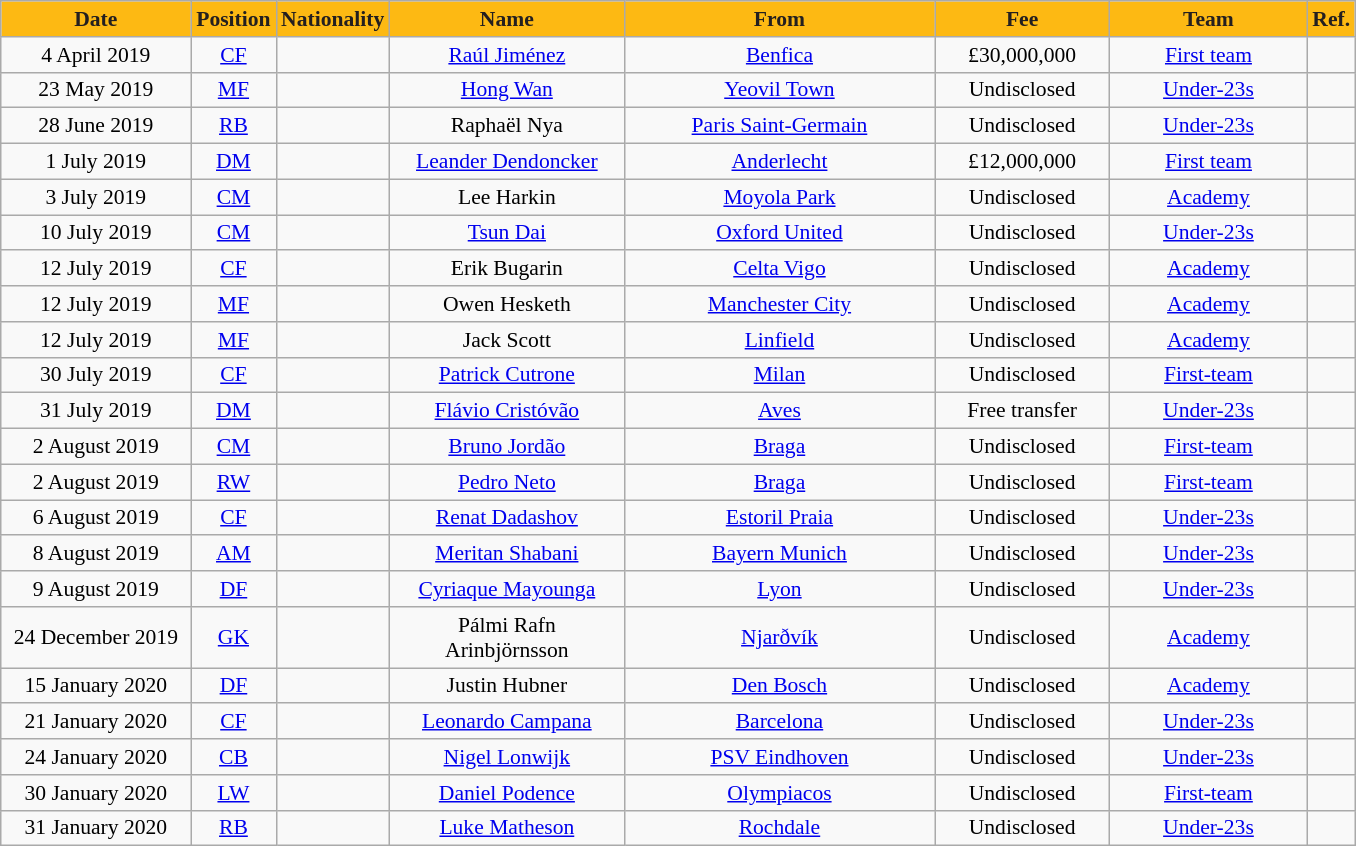<table class="wikitable"  style="text-align:center; font-size:90%; ">
<tr>
<th style="background:#FDB913; color:#231F20; width:120px;">Date</th>
<th style="background:#FDB913; color:#231F20; width:50px;">Position</th>
<th style="background:#FDB913; color:#231F20; width:50px;">Nationality</th>
<th style="background:#FDB913; color:#231F20; width:150px;">Name</th>
<th style="background:#FDB913; color:#231F20; width:200px;">From</th>
<th style="background:#FDB913; color:#231F20; width:110px;">Fee</th>
<th style="background:#FDB913; color:#231F20; width:125px;">Team</th>
<th style="background:#FDB913; color:#231F20; width:25px;">Ref.</th>
</tr>
<tr>
<td>4 April 2019</td>
<td><a href='#'>CF</a></td>
<td></td>
<td><a href='#'>Raúl Jiménez</a></td>
<td> <a href='#'>Benfica</a></td>
<td>£30,000,000</td>
<td><a href='#'>First team</a></td>
<td></td>
</tr>
<tr>
<td>23 May 2019</td>
<td><a href='#'>MF</a></td>
<td></td>
<td><a href='#'>Hong Wan</a></td>
<td> <a href='#'>Yeovil Town</a></td>
<td>Undisclosed</td>
<td><a href='#'>Under-23s</a></td>
<td></td>
</tr>
<tr>
<td>28 June 2019</td>
<td><a href='#'>RB</a></td>
<td></td>
<td>Raphaël Nya</td>
<td> <a href='#'>Paris Saint-Germain</a></td>
<td>Undisclosed</td>
<td><a href='#'>Under-23s</a></td>
<td></td>
</tr>
<tr>
<td>1 July 2019</td>
<td><a href='#'>DM</a></td>
<td></td>
<td><a href='#'>Leander Dendoncker</a></td>
<td> <a href='#'>Anderlecht</a></td>
<td>£12,000,000</td>
<td><a href='#'>First team</a></td>
<td></td>
</tr>
<tr>
<td>3 July 2019</td>
<td><a href='#'>CM</a></td>
<td></td>
<td>Lee Harkin</td>
<td> <a href='#'>Moyola Park</a></td>
<td>Undisclosed</td>
<td><a href='#'>Academy</a></td>
<td></td>
</tr>
<tr>
<td>10 July 2019</td>
<td><a href='#'>CM</a></td>
<td></td>
<td><a href='#'>Tsun Dai</a></td>
<td> <a href='#'>Oxford United</a></td>
<td>Undisclosed</td>
<td><a href='#'>Under-23s</a></td>
<td></td>
</tr>
<tr>
<td>12 July 2019</td>
<td><a href='#'>CF</a></td>
<td></td>
<td>Erik Bugarin</td>
<td> <a href='#'>Celta Vigo</a></td>
<td>Undisclosed</td>
<td><a href='#'>Academy</a></td>
<td></td>
</tr>
<tr>
<td>12 July 2019</td>
<td><a href='#'>MF</a></td>
<td></td>
<td>Owen Hesketh</td>
<td> <a href='#'>Manchester City</a></td>
<td>Undisclosed</td>
<td><a href='#'>Academy</a></td>
<td></td>
</tr>
<tr>
<td>12 July 2019</td>
<td><a href='#'>MF</a></td>
<td></td>
<td>Jack Scott</td>
<td> <a href='#'>Linfield</a></td>
<td>Undisclosed</td>
<td><a href='#'>Academy</a></td>
<td></td>
</tr>
<tr>
<td>30 July 2019</td>
<td><a href='#'>CF</a></td>
<td></td>
<td><a href='#'>Patrick Cutrone</a></td>
<td> <a href='#'>Milan</a></td>
<td>Undisclosed</td>
<td><a href='#'>First-team</a></td>
<td></td>
</tr>
<tr>
<td>31 July 2019</td>
<td><a href='#'>DM</a></td>
<td></td>
<td><a href='#'>Flávio Cristóvão</a></td>
<td> <a href='#'>Aves</a></td>
<td>Free transfer</td>
<td><a href='#'>Under-23s</a></td>
<td></td>
</tr>
<tr>
<td>2 August 2019</td>
<td><a href='#'>CM</a></td>
<td></td>
<td><a href='#'>Bruno Jordão</a></td>
<td> <a href='#'>Braga</a></td>
<td>Undisclosed</td>
<td><a href='#'>First-team</a></td>
<td></td>
</tr>
<tr>
<td>2 August 2019</td>
<td><a href='#'>RW</a></td>
<td></td>
<td><a href='#'>Pedro Neto</a></td>
<td> <a href='#'>Braga</a></td>
<td>Undisclosed</td>
<td><a href='#'>First-team</a></td>
<td></td>
</tr>
<tr>
<td>6 August 2019</td>
<td><a href='#'>CF</a></td>
<td></td>
<td><a href='#'>Renat Dadashov</a></td>
<td> <a href='#'>Estoril Praia</a></td>
<td>Undisclosed</td>
<td><a href='#'>Under-23s</a></td>
<td></td>
</tr>
<tr>
<td>8 August 2019</td>
<td><a href='#'>AM</a></td>
<td></td>
<td><a href='#'>Meritan Shabani</a></td>
<td> <a href='#'>Bayern Munich</a></td>
<td>Undisclosed</td>
<td><a href='#'>Under-23s</a></td>
<td></td>
</tr>
<tr>
<td>9 August 2019</td>
<td><a href='#'>DF</a></td>
<td></td>
<td><a href='#'>Cyriaque Mayounga</a></td>
<td> <a href='#'>Lyon</a></td>
<td>Undisclosed</td>
<td><a href='#'>Under-23s</a></td>
<td></td>
</tr>
<tr>
<td>24 December 2019</td>
<td><a href='#'>GK</a></td>
<td></td>
<td>Pálmi Rafn Arinbjörnsson</td>
<td> <a href='#'>Njarðvík</a></td>
<td>Undisclosed</td>
<td><a href='#'>Academy</a></td>
<td></td>
</tr>
<tr>
<td>15 January 2020</td>
<td><a href='#'>DF</a></td>
<td></td>
<td>Justin Hubner</td>
<td> <a href='#'>Den Bosch</a></td>
<td>Undisclosed</td>
<td><a href='#'>Academy</a></td>
<td></td>
</tr>
<tr>
<td>21 January 2020</td>
<td><a href='#'>CF</a></td>
<td></td>
<td><a href='#'>Leonardo Campana</a></td>
<td> <a href='#'>Barcelona</a></td>
<td>Undisclosed</td>
<td><a href='#'>Under-23s</a></td>
<td></td>
</tr>
<tr>
<td>24 January 2020</td>
<td><a href='#'>CB</a></td>
<td></td>
<td><a href='#'>Nigel Lonwijk</a></td>
<td> <a href='#'>PSV Eindhoven</a></td>
<td>Undisclosed</td>
<td><a href='#'>Under-23s</a></td>
<td></td>
</tr>
<tr>
<td>30 January 2020</td>
<td><a href='#'>LW</a></td>
<td></td>
<td><a href='#'>Daniel Podence</a></td>
<td> <a href='#'>Olympiacos</a></td>
<td>Undisclosed</td>
<td><a href='#'>First-team</a></td>
<td></td>
</tr>
<tr>
<td>31 January 2020</td>
<td><a href='#'>RB</a></td>
<td></td>
<td><a href='#'>Luke Matheson</a></td>
<td> <a href='#'>Rochdale</a></td>
<td>Undisclosed</td>
<td><a href='#'>Under-23s</a></td>
<td></td>
</tr>
</table>
